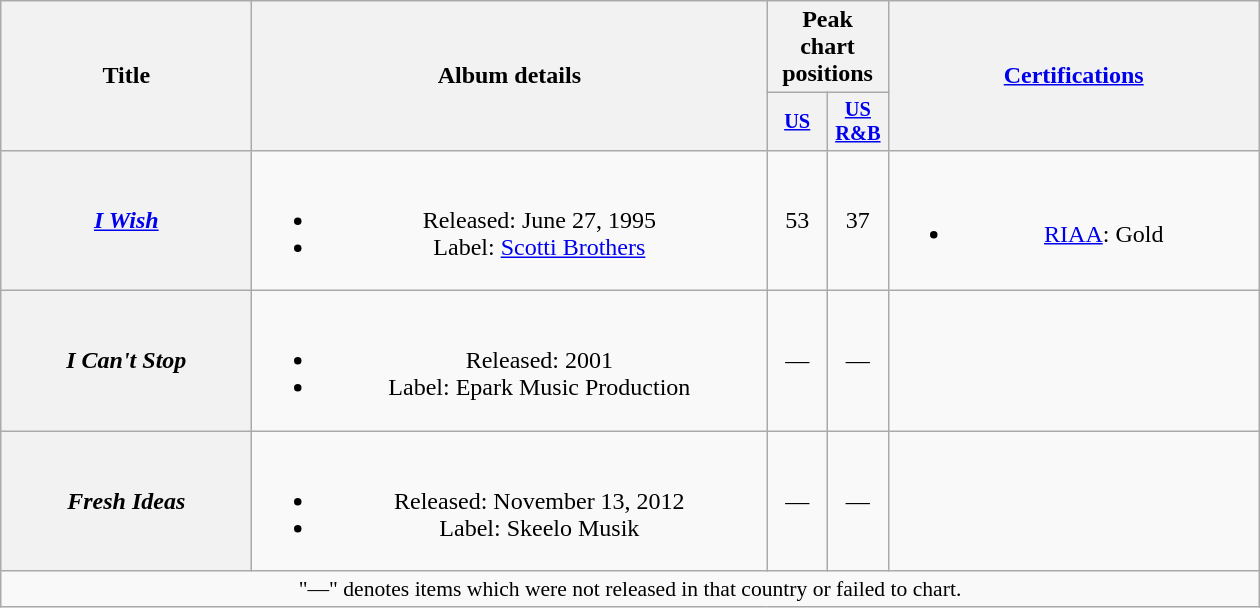<table class="wikitable plainrowheaders" style="text-align:center;">
<tr>
<th scope="col" rowspan="2" style="width:10em;">Title</th>
<th scope="col" rowspan="2" style="width:21em;">Album details</th>
<th scope="col" colspan="2">Peak chart positions</th>
<th scope="col" rowspan="2" style="width:15em;"><a href='#'>Certifications</a></th>
</tr>
<tr>
<th scope="col" style="width:2.5em;font-size:85%;"><a href='#'>US</a><br></th>
<th scope="col" style="width:2.5em;font-size:85%;"><a href='#'>US<br>R&B</a><br></th>
</tr>
<tr>
<th scope="row"><em><a href='#'>I Wish</a></em></th>
<td><br><ul><li>Released: June 27, 1995</li><li>Label: <a href='#'>Scotti Brothers</a></li></ul></td>
<td>53</td>
<td>37</td>
<td><br><ul><li><a href='#'>RIAA</a>: Gold</li></ul></td>
</tr>
<tr>
<th scope="row"><em>I Can't Stop</em></th>
<td><br><ul><li>Released: 2001</li><li>Label: Epark Music Production</li></ul></td>
<td>—</td>
<td>—</td>
<td></td>
</tr>
<tr>
<th scope="row"><em>Fresh Ideas</em></th>
<td><br><ul><li>Released: November 13, 2012</li><li>Label: Skeelo Musik</li></ul></td>
<td>—</td>
<td>—</td>
<td></td>
</tr>
<tr>
<td colspan="14" style="font-size:90%">"—" denotes items which were not released in that country or failed to chart.</td>
</tr>
</table>
